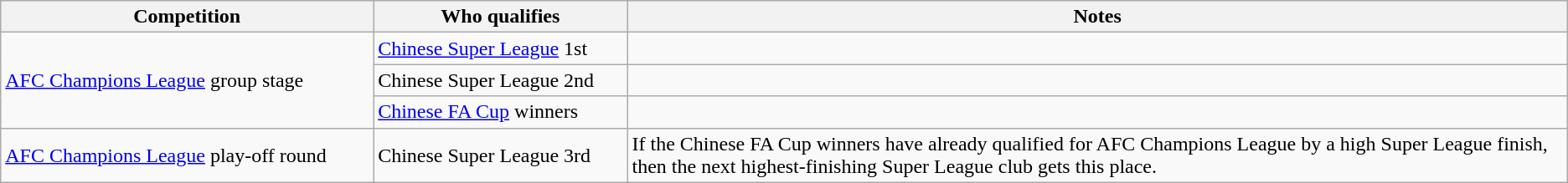<table class="wikitable">
<tr>
<th>Competition</th>
<th>Who qualifies</th>
<th>Notes</th>
</tr>
<tr>
<td rowspan="3"><a href='#'>AFC Champions League</a> group stage</td>
<td><a href='#'>Chinese Super League</a> 1st</td>
<td></td>
</tr>
<tr>
<td>Chinese Super League 2nd</td>
<td></td>
</tr>
<tr>
<td><a href='#'>Chinese FA Cup</a> winners</td>
<td></td>
</tr>
<tr>
<td><a href='#'>AFC Champions League</a> play-off round</td>
<td>Chinese Super League 3rd</td>
<td width=60%>If the Chinese FA Cup winners have already qualified for AFC Champions League by a high Super League finish, then the next highest-finishing Super League club gets this place.</td>
</tr>
</table>
